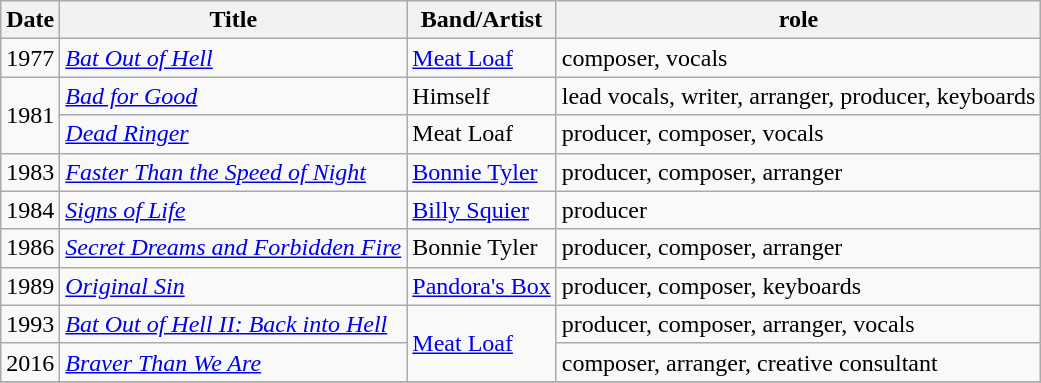<table class="wikitable">
<tr>
<th>Date</th>
<th>Title</th>
<th>Band/Artist</th>
<th>role</th>
</tr>
<tr>
<td align="left" valign="center">1977</td>
<td align="left" valign="center"><em><a href='#'>Bat Out of Hell</a></em></td>
<td align="left" valign="center"><a href='#'>Meat Loaf</a></td>
<td align="left" valign="center">composer, vocals</td>
</tr>
<tr>
<td align="left" valign="center" rowspan="2">1981</td>
<td align="left" valign="center"><em><a href='#'>Bad for Good</a></em></td>
<td align="left" valign="center">Himself</td>
<td align="left" valign="center">lead vocals, writer, arranger, producer, keyboards</td>
</tr>
<tr>
<td align="left" valign="center"><em><a href='#'>Dead Ringer</a></em></td>
<td align="left" valign="center">Meat Loaf</td>
<td align="left" valign="center">producer, composer, vocals</td>
</tr>
<tr>
<td align="left" valign="center">1983</td>
<td align="left" valign="center"><em><a href='#'>Faster Than the Speed of Night</a></em></td>
<td align="left" valign="center"><a href='#'>Bonnie Tyler</a></td>
<td align="left" valign="center">producer, composer, arranger</td>
</tr>
<tr>
<td align="left" valign="center">1984</td>
<td align="left" valign="center"><em><a href='#'>Signs of Life</a></em></td>
<td align="left" valign="center"><a href='#'>Billy Squier</a></td>
<td align="left" valign="center">producer</td>
</tr>
<tr>
<td align="left" valign="center">1986</td>
<td align="left" valign="center"><em><a href='#'>Secret Dreams and Forbidden Fire</a></em></td>
<td align="left" valign="center">Bonnie Tyler</td>
<td align="left" valign="center">producer, composer, arranger</td>
</tr>
<tr>
<td align="left" valign="center">1989</td>
<td align="left" valign="center"><em><a href='#'>Original Sin</a></em></td>
<td align="left" valign="center"><a href='#'>Pandora's Box</a></td>
<td align="left" valign="center">producer, composer, keyboards</td>
</tr>
<tr>
<td align="left" valign="center">1993</td>
<td align="left" valign="center"><em><a href='#'>Bat Out of Hell II: Back into Hell</a></em></td>
<td align="left" valign="center"  rowspan="2"><a href='#'>Meat Loaf</a></td>
<td align="left" valign="center">producer, composer, arranger, vocals</td>
</tr>
<tr>
<td align="left" valign="center">2016</td>
<td align="left" valign="center"><em><a href='#'>Braver Than We Are</a></em></td>
<td align="left" valign="center">composer, arranger, creative consultant</td>
</tr>
<tr>
</tr>
</table>
